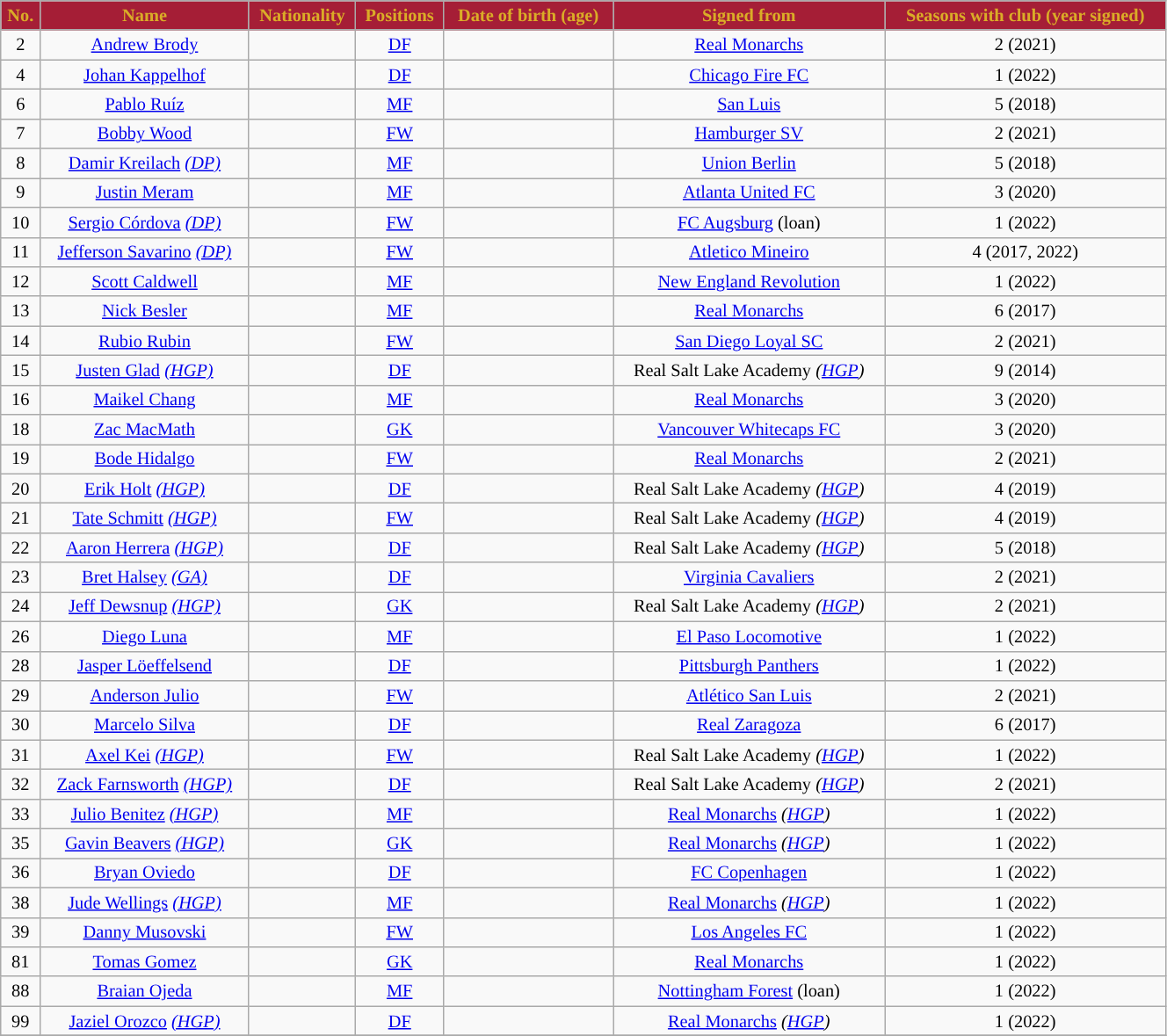<table class="wikitable sortable" style="text-align:center; font-size:85%; width:70%;">
<tr>
<th style="background:#A51E36; color:#DAAC27; text-align:center;">No.</th>
<th style="background:#A51E36; color:#DAAC27; text-align:center;">Name</th>
<th style="background:#A51E36; color:#DAAC27; text-align:center;">Nationality</th>
<th style="background:#A51E36; color:#DAAC27; text-align:center;">Positions</th>
<th style="background:#A51E36; color:#DAAC27; text-align:center;">Date of birth (age)</th>
<th style="background:#A51E36; color:#DAAC27; text-align:center;">Signed from</th>
<th style="background:#A51E36; color:#DAAC27; text-align:center;">Seasons with club (year signed)</th>
</tr>
<tr>
<td style="text-align:center;">2</td>
<td data-sort-value="Brody"><a href='#'>Andrew Brody</a></td>
<td></td>
<td style="text-align:center;"><a href='#'>DF</a></td>
<td style="text-align:center;"></td>
<td> <a href='#'>Real Monarchs</a></td>
<td data-sort-value="2">2 (2021)</td>
</tr>
<tr>
<td style="text-align:center;">4</td>
<td data-sort-value="Kappelhof"><a href='#'>Johan Kappelhof</a></td>
<td></td>
<td style="text-align:center;"><a href='#'>DF</a></td>
<td style="text-align:center;"></td>
<td> <a href='#'>Chicago Fire FC</a></td>
<td data-sort-value="1">1 (2022)</td>
</tr>
<tr>
<td style="text-align:center;">6</td>
<td data-sort-value="Ruíz"><a href='#'>Pablo Ruíz</a></td>
<td></td>
<td style="text-align:center;"><a href='#'>MF</a></td>
<td style="text-align:center;"></td>
<td> <a href='#'>San Luis</a></td>
<td data-sort-value="5">5 (2018)</td>
</tr>
<tr>
<td style="text-align:center;">7</td>
<td data-sort-value="Wood"><a href='#'>Bobby Wood</a></td>
<td></td>
<td style="text-align:center;"><a href='#'>FW</a></td>
<td style="text-align:center;"></td>
<td> <a href='#'>Hamburger SV</a></td>
<td data-sort-value="2">2 (2021)</td>
</tr>
<tr>
<td style="text-align:center;">8</td>
<td data-sort-value="Kreilach"><a href='#'>Damir Kreilach</a> <em><a href='#'>(DP)</a></em></td>
<td></td>
<td style="text-align:center;"><a href='#'>MF</a></td>
<td style="text-align:center;"></td>
<td> <a href='#'>Union Berlin</a></td>
<td data-sort-value="5">5 (2018)</td>
</tr>
<tr>
<td style="text-align:center;">9</td>
<td data-sort-value="Meram"><a href='#'>Justin Meram</a></td>
<td></td>
<td style="text-align:center;"><a href='#'>MF</a></td>
<td style="text-align:center;"></td>
<td> <a href='#'>Atlanta United FC</a></td>
<td data-sort-value="3">3 (2020)</td>
</tr>
<tr>
<td style="text-align:center;">10</td>
<td data-sort-value="Córdova"><a href='#'>Sergio Córdova</a> <em><a href='#'>(DP)</a></em></td>
<td></td>
<td style="text-align:center;"><a href='#'>FW</a></td>
<td style="text-align:center;"></td>
<td> <a href='#'>FC Augsburg</a> (loan)</td>
<td data-sort-value="1">1 (2022)</td>
</tr>
<tr>
<td style="text-align:center;">11</td>
<td data-sort-value="Savarino"><a href='#'>Jefferson Savarino</a> <em><a href='#'>(DP)</a></em></td>
<td></td>
<td style="text-align:center;"><a href='#'>FW</a></td>
<td style="text-align:center;"></td>
<td> <a href='#'>Atletico Mineiro</a></td>
<td data-sort-value="1">4 (2017, 2022)</td>
</tr>
<tr>
<td style="text-align:center;">12</td>
<td data-sort-value="Caldwell"><a href='#'>Scott Caldwell</a></td>
<td></td>
<td style="text-align:center;"><a href='#'>MF</a></td>
<td style="text-align:center;"></td>
<td> <a href='#'>New England Revolution</a></td>
<td data-sort-value="1">1 (2022)</td>
</tr>
<tr>
<td style="text-align:center;">13</td>
<td data-sort-value="Besler"><a href='#'>Nick Besler</a></td>
<td></td>
<td style="text-align:center;"><a href='#'>MF</a></td>
<td style="text-align:center;"></td>
<td> <a href='#'>Real Monarchs</a></td>
<td data-sort-value="6">6 (2017)</td>
</tr>
<tr>
<td style="text-align:center;">14</td>
<td data-sort-value="Rubin"><a href='#'>Rubio Rubin</a></td>
<td></td>
<td style="text-align:center;"><a href='#'>FW</a></td>
<td style="text-align:center;"></td>
<td> <a href='#'>San Diego Loyal SC</a></td>
<td data-sort-value="2">2 (2021)</td>
</tr>
<tr>
<td style="text-align:center;">15</td>
<td data-sort-value="Glad"><a href='#'>Justen Glad</a> <em><a href='#'>(HGP)</a></em></td>
<td></td>
<td style="text-align:center;"><a href='#'>DF</a></td>
<td style="text-align:center;"></td>
<td> Real Salt Lake Academy <em>(<a href='#'>HGP</a>)</em></td>
<td data-sort-value="9">9 (2014)</td>
</tr>
<tr>
<td style="text-align:center;">16</td>
<td data-sort-value="Chang"><a href='#'>Maikel Chang</a></td>
<td></td>
<td style="text-align:center;"><a href='#'>MF</a></td>
<td style="text-align:center;"></td>
<td> <a href='#'>Real Monarchs</a></td>
<td data-sort-value="3">3 (2020)</td>
</tr>
<tr>
<td style="text-align:center;">18</td>
<td data-sort-value="MacMath"><a href='#'>Zac MacMath</a></td>
<td></td>
<td style="text-align:center;"><a href='#'>GK</a></td>
<td style="text-align:center;"></td>
<td> <a href='#'>Vancouver Whitecaps FC</a></td>
<td data-sort-value="3">3 (2020)</td>
</tr>
<tr>
<td style="text-align:center;">19</td>
<td data-sort-value="Hidalgo"><a href='#'>Bode Hidalgo</a></td>
<td></td>
<td style="text-align:center;"><a href='#'>FW</a></td>
<td style="text-align:center;"></td>
<td> <a href='#'>Real Monarchs</a></td>
<td data-sort-value="2">2 (2021)</td>
</tr>
<tr>
<td style="text-align:center;">20</td>
<td data-sort-value="Holt"><a href='#'>Erik Holt</a> <em><a href='#'>(HGP)</a></em></td>
<td></td>
<td style="text-align:center;"><a href='#'>DF</a></td>
<td style="text-align:center;"></td>
<td> Real Salt Lake Academy <em>(<a href='#'>HGP</a>)</em></td>
<td data-sort-value="4">4 (2019)</td>
</tr>
<tr>
<td style="text-align:center;">21</td>
<td data-sort-value="Schmitt"><a href='#'>Tate Schmitt</a> <em><a href='#'>(HGP)</a></em></td>
<td></td>
<td style="text-align:center;"><a href='#'>FW</a></td>
<td style="text-align:center;"></td>
<td> Real Salt Lake Academy <em>(<a href='#'>HGP</a>)</em></td>
<td data-sort-value="4">4 (2019)</td>
</tr>
<tr>
<td style="text-align:center;">22</td>
<td data-sort-value="Herrera"><a href='#'>Aaron Herrera</a> <em><a href='#'>(HGP)</a></em></td>
<td></td>
<td style="text-align:center;"><a href='#'>DF</a></td>
<td style="text-align:center;"></td>
<td> Real Salt Lake Academy <em>(<a href='#'>HGP</a>)</em></td>
<td data-sort-value="5">5 (2018)</td>
</tr>
<tr>
<td style="text-align:center;">23</td>
<td data-sort-value="Powder"><a href='#'>Bret Halsey</a> <em><a href='#'>(GA)</a></em></td>
<td></td>
<td style="text-align:center;"><a href='#'>DF</a></td>
<td style="text-align:center;"></td>
<td> <a href='#'>Virginia Cavaliers</a></td>
<td data-sort-value="2">2 (2021)</td>
</tr>
<tr>
<td style="text-align:center;">24</td>
<td data-sort-value="Dewsnup"><a href='#'>Jeff Dewsnup</a> <em><a href='#'>(HGP)</a></em></td>
<td></td>
<td style="text-align:center;"><a href='#'>GK</a></td>
<td style="text-align:center;"></td>
<td> Real Salt Lake Academy <em>(<a href='#'>HGP</a>)</em></td>
<td data-sort-value="2">2 (2021)</td>
</tr>
<tr>
<td style="text-align:center;">26</td>
<td data-sort-value="Luna"><a href='#'>Diego Luna</a></td>
<td></td>
<td style="text-align:center;"><a href='#'>MF</a></td>
<td style="text-align:center;"></td>
<td> <a href='#'>El Paso Locomotive</a></td>
<td data-sort-value="1">1 (2022)</td>
</tr>
<tr>
<td style="text-align:center;">28</td>
<td data-sort-value="Loeffelsend"><a href='#'>Jasper Löeffelsend</a></td>
<td></td>
<td style="text-align:center;"><a href='#'>DF</a></td>
<td style="text-align:center;"></td>
<td> <a href='#'>Pittsburgh Panthers</a></td>
<td data-sort-value="1">1 (2022)</td>
</tr>
<tr>
<td style="text-align:center;">29</td>
<td data-sort-value="Julio"><a href='#'>Anderson Julio</a></td>
<td></td>
<td style="text-align:center;"><a href='#'>FW</a></td>
<td style="text-align:center;"></td>
<td> <a href='#'>Atlético San Luis</a></td>
<td data-sort-value="2">2 (2021)</td>
</tr>
<tr>
<td style="text-align:center;">30</td>
<td data-sort-value="Silva, M"><a href='#'>Marcelo Silva</a></td>
<td></td>
<td style="text-align:center;"><a href='#'>DF</a></td>
<td style="text-align:center;"></td>
<td> <a href='#'>Real Zaragoza</a></td>
<td data-sort-value="6">6 (2017)</td>
</tr>
<tr>
<td style="text-align:center;">31</td>
<td data-sort-value="Kei"><a href='#'>Axel Kei</a> <em><a href='#'>(HGP)</a></em></td>
<td></td>
<td style="text-align:center;"><a href='#'>FW</a></td>
<td style="text-align:center;"></td>
<td> Real Salt Lake Academy <em>(<a href='#'>HGP</a>)</em></td>
<td data-sort-value="1">1 (2022)</td>
</tr>
<tr>
<td style="text-align:center;">32</td>
<td data-sort-value="Farnsworth"><a href='#'>Zack Farnsworth</a> <em><a href='#'>(HGP)</a></em></td>
<td></td>
<td style="text-align:center;"><a href='#'>DF</a></td>
<td style="text-align:center;"></td>
<td> Real Salt Lake Academy <em>(<a href='#'>HGP</a>)</em></td>
<td data-sort-value="2">2 (2021)</td>
</tr>
<tr>
<td style="text-align:center;">33</td>
<td data-sort-value="Benitez"><a href='#'>Julio Benitez</a> <em><a href='#'>(HGP)</a></em></td>
<td></td>
<td style="text-align:center;"><a href='#'>MF</a></td>
<td style="text-align:center;"></td>
<td> <a href='#'>Real Monarchs</a> <em>(<a href='#'>HGP</a>)</em></td>
<td data-sort-value="1">1 (2022)</td>
</tr>
<tr>
<td style="text-align:center;">35</td>
<td data-sort-value="Beavers"><a href='#'>Gavin Beavers</a> <em><a href='#'>(HGP)</a></em></td>
<td></td>
<td style="text-align:center;"><a href='#'>GK</a></td>
<td style="text-align:center;"></td>
<td> <a href='#'>Real Monarchs</a> <em>(<a href='#'>HGP</a>)</em></td>
<td data-sort-value="1">1 (2022)</td>
</tr>
<tr>
<td style="text-align:center;">36</td>
<td data-sort-value="Oviedo"><a href='#'>Bryan Oviedo</a></td>
<td></td>
<td style="text-align:center;"><a href='#'>DF</a></td>
<td style="text-align:center;"></td>
<td> <a href='#'>FC Copenhagen</a></td>
<td data-sort-value="1">1 (2022)</td>
</tr>
<tr>
<td style="text-align:center;">38</td>
<td data-sort-value="Wellings"><a href='#'>Jude Wellings</a> <em><a href='#'>(HGP)</a></em></td>
<td></td>
<td style="text-align:center;"><a href='#'>MF</a></td>
<td style="text-align:center;"></td>
<td> <a href='#'>Real Monarchs</a> <em>(<a href='#'>HGP</a>)</em></td>
<td data-sort-value="1">1 (2022)</td>
</tr>
<tr>
<td style="text-align:center;">39</td>
<td data-sort-value="Musovski"><a href='#'>Danny Musovski</a></td>
<td></td>
<td style="text-align:center;"><a href='#'>FW</a></td>
<td style="text-align:center;"></td>
<td> <a href='#'>Los Angeles FC</a></td>
<td data-sort-value="1">1 (2022)</td>
</tr>
<tr>
<td style="text-align:center;">81</td>
<td data-sort-value="Gomez"><a href='#'>Tomas Gomez</a></td>
<td></td>
<td style="text-align:center;"><a href='#'>GK</a></td>
<td style="text-align:center;"></td>
<td> <a href='#'>Real Monarchs</a></td>
<td data-sort-value="1">1 (2022)</td>
</tr>
<tr>
<td style="text-align:center;">88</td>
<td data-sort-value="Ojeda"><a href='#'>Braian Ojeda</a></td>
<td></td>
<td style="text-align:center;"><a href='#'>MF</a></td>
<td style="text-align:center;"></td>
<td> <a href='#'>Nottingham Forest</a> (loan)</td>
<td data-sort-value="1">1 (2022)</td>
</tr>
<tr>
<td style="text-align:center;">99</td>
<td data-sort-value="Orozco"><a href='#'>Jaziel Orozco</a> <em><a href='#'>(HGP)</a></em></td>
<td></td>
<td style="text-align:center;"><a href='#'>DF</a></td>
<td style="text-align:center;"></td>
<td> <a href='#'>Real Monarchs</a> <em>(<a href='#'>HGP</a>)</em></td>
<td data-sort-value="1">1 (2022)</td>
</tr>
<tr>
</tr>
</table>
